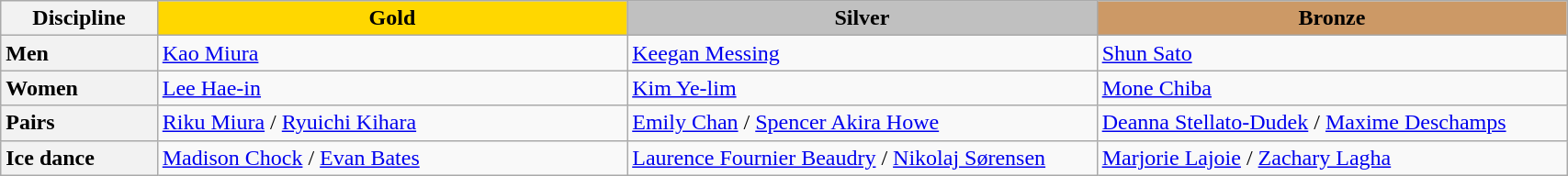<table class="wikitable unsortable" style="text-align:left; width:90%;">
<tr>
<th scope="col" style="text-align:center; width:10%">Discipline</th>
<td scope="col" style="text-align:center; width:30%; background:gold"><strong>Gold</strong></td>
<td scope="col" style="text-align:center; width:30%; background:silver"><strong>Silver</strong></td>
<td scope="col" style="text-align:center; width:30%; background:#c96"><strong>Bronze</strong></td>
</tr>
<tr>
<th scope="row" style="text-align:left">Men</th>
<td> <a href='#'>Kao Miura</a></td>
<td> <a href='#'>Keegan Messing</a></td>
<td> <a href='#'>Shun Sato</a></td>
</tr>
<tr>
<th scope="row" style="text-align:left">Women</th>
<td> <a href='#'>Lee Hae-in</a></td>
<td> <a href='#'>Kim Ye-lim</a></td>
<td> <a href='#'>Mone Chiba</a></td>
</tr>
<tr>
<th scope="row" style="text-align:left">Pairs</th>
<td> <a href='#'>Riku Miura</a> / <a href='#'>Ryuichi Kihara</a></td>
<td> <a href='#'>Emily Chan</a> / <a href='#'>Spencer Akira Howe</a></td>
<td> <a href='#'>Deanna Stellato-Dudek</a> / <a href='#'>Maxime Deschamps</a></td>
</tr>
<tr>
<th scope="row" style="text-align:left">Ice dance</th>
<td> <a href='#'>Madison Chock</a> / <a href='#'>Evan Bates</a></td>
<td> <a href='#'>Laurence Fournier Beaudry</a> / <a href='#'>Nikolaj Sørensen</a></td>
<td> <a href='#'>Marjorie Lajoie</a> / <a href='#'>Zachary Lagha</a></td>
</tr>
</table>
